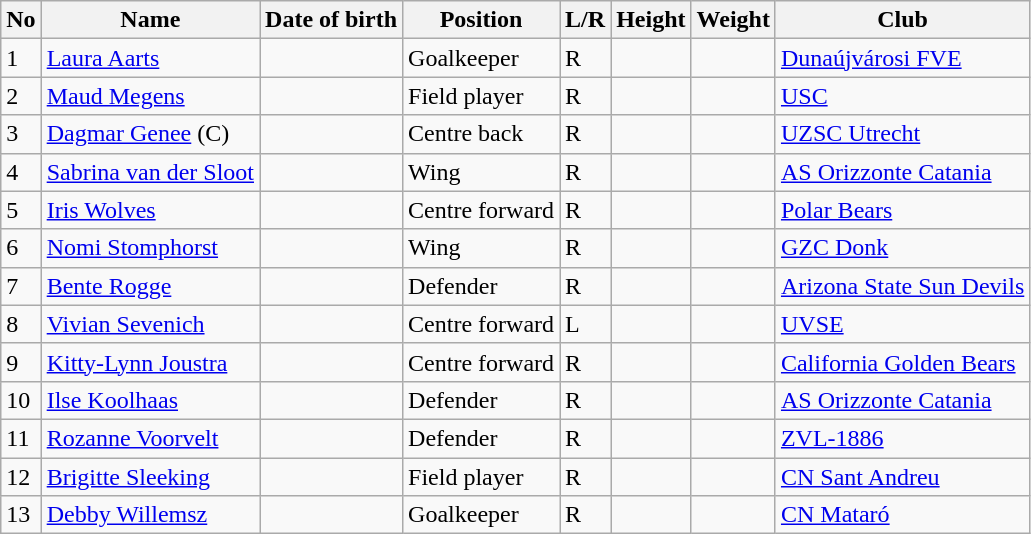<table class="wikitable sortable" text-align:center;">
<tr>
<th>No</th>
<th>Name</th>
<th>Date of birth</th>
<th>Position</th>
<th>L/R</th>
<th>Height</th>
<th>Weight</th>
<th>Club</th>
</tr>
<tr>
<td>1</td>
<td align=left><a href='#'>Laura Aarts</a></td>
<td align=left></td>
<td>Goalkeeper</td>
<td>R</td>
<td></td>
<td></td>
<td align=left> <a href='#'>Dunaújvárosi FVE</a></td>
</tr>
<tr>
<td>2</td>
<td align=left><a href='#'>Maud Megens</a></td>
<td align=left></td>
<td>Field player</td>
<td>R</td>
<td></td>
<td></td>
<td align=left> <a href='#'>USC</a></td>
</tr>
<tr>
<td>3</td>
<td align=left><a href='#'>Dagmar Genee</a> (C)</td>
<td align=left></td>
<td>Centre back</td>
<td>R</td>
<td></td>
<td></td>
<td align=left> <a href='#'>UZSC Utrecht</a></td>
</tr>
<tr>
<td>4</td>
<td align=left><a href='#'>Sabrina van der Sloot</a></td>
<td align=left></td>
<td>Wing</td>
<td>R</td>
<td></td>
<td></td>
<td align=left> <a href='#'>AS Orizzonte Catania</a></td>
</tr>
<tr>
<td>5</td>
<td align=left><a href='#'>Iris Wolves</a></td>
<td align=left></td>
<td>Centre forward</td>
<td>R</td>
<td></td>
<td></td>
<td align=left> <a href='#'>Polar Bears</a></td>
</tr>
<tr>
<td>6</td>
<td align=left><a href='#'>Nomi Stomphorst</a></td>
<td align=left></td>
<td>Wing</td>
<td>R</td>
<td></td>
<td></td>
<td align=left> <a href='#'>GZC Donk</a></td>
</tr>
<tr>
<td>7</td>
<td align=left><a href='#'>Bente Rogge</a></td>
<td align=left></td>
<td>Defender</td>
<td>R</td>
<td></td>
<td></td>
<td align=left> <a href='#'>Arizona State Sun Devils</a></td>
</tr>
<tr>
<td>8</td>
<td align=left><a href='#'>Vivian Sevenich</a></td>
<td align=left></td>
<td>Centre forward</td>
<td>L</td>
<td></td>
<td></td>
<td align=left> <a href='#'>UVSE</a></td>
</tr>
<tr>
<td>9</td>
<td align=left><a href='#'>Kitty-Lynn Joustra</a></td>
<td align=left></td>
<td>Centre forward</td>
<td>R</td>
<td></td>
<td></td>
<td align=left> <a href='#'>California Golden Bears</a></td>
</tr>
<tr>
<td>10</td>
<td align=left><a href='#'>Ilse Koolhaas</a></td>
<td align=left></td>
<td>Defender</td>
<td>R</td>
<td></td>
<td></td>
<td align=left> <a href='#'>AS Orizzonte Catania</a></td>
</tr>
<tr>
<td>11</td>
<td align=left><a href='#'>Rozanne Voorvelt</a></td>
<td align=left></td>
<td>Defender</td>
<td>R</td>
<td></td>
<td></td>
<td align=left> <a href='#'>ZVL-1886</a></td>
</tr>
<tr>
<td>12</td>
<td align=left><a href='#'>Brigitte Sleeking</a></td>
<td align=left></td>
<td>Field player</td>
<td>R</td>
<td></td>
<td></td>
<td align=left> <a href='#'>CN Sant Andreu</a></td>
</tr>
<tr>
<td>13</td>
<td align=left><a href='#'>Debby Willemsz</a></td>
<td align=left></td>
<td>Goalkeeper</td>
<td>R</td>
<td></td>
<td></td>
<td align=left> <a href='#'>CN Mataró</a></td>
</tr>
</table>
